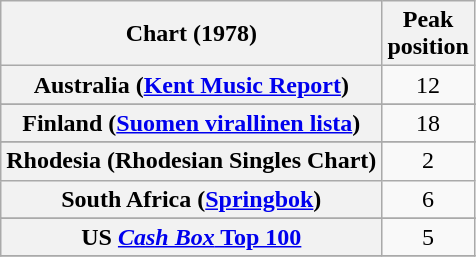<table class="wikitable sortable plainrowheaders" style="text-align:center">
<tr>
<th scope="col">Chart (1978)</th>
<th scope="col">Peak<br>position</th>
</tr>
<tr>
<th scope="row">Australia (<a href='#'>Kent Music Report</a>)</th>
<td>12</td>
</tr>
<tr>
</tr>
<tr>
</tr>
<tr>
</tr>
<tr>
</tr>
<tr>
<th scope="row">Finland (<a href='#'>Suomen virallinen lista</a>)</th>
<td>18</td>
</tr>
<tr>
</tr>
<tr>
</tr>
<tr>
</tr>
<tr>
</tr>
<tr>
</tr>
<tr>
<th scope="row">Rhodesia (Rhodesian Singles Chart)</th>
<td>2</td>
</tr>
<tr>
<th scope="row">South Africa (<a href='#'>Springbok</a>)</th>
<td>6</td>
</tr>
<tr>
</tr>
<tr>
</tr>
<tr>
</tr>
<tr>
</tr>
<tr>
<th scope="row">US <a href='#'><em>Cash Box</em> Top 100</a></th>
<td>5</td>
</tr>
<tr>
</tr>
</table>
